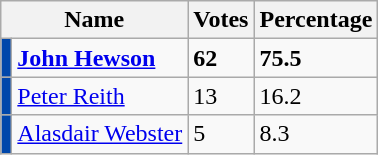<table class="wikitable">
<tr>
<th colspan="2">Name</th>
<th>Votes</th>
<th>Percentage</th>
</tr>
<tr>
<td style="background:#0047AB"></td>
<td><strong><a href='#'>John Hewson</a></strong></td>
<td><strong>62</strong></td>
<td><strong>75.5</strong></td>
</tr>
<tr>
<td style="background:#0047AB"></td>
<td><a href='#'>Peter Reith</a></td>
<td>13</td>
<td>16.2</td>
</tr>
<tr>
<td style="background:#0047AB"></td>
<td><a href='#'>Alasdair Webster</a></td>
<td>5</td>
<td>8.3</td>
</tr>
</table>
